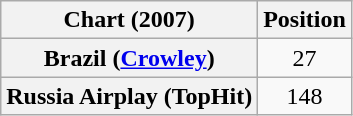<table class="wikitable plainrowheaders" style="text-align:center">
<tr>
<th scope="col">Chart (2007)</th>
<th scope="col">Position</th>
</tr>
<tr>
<th scope="row">Brazil (<a href='#'>Crowley</a>)</th>
<td>27</td>
</tr>
<tr>
<th scope="row">Russia Airplay (TopHit)</th>
<td>148</td>
</tr>
</table>
